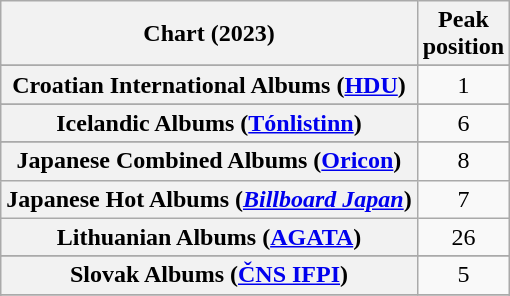<table class="wikitable sortable plainrowheaders" style="text-align:center">
<tr>
<th scope="col">Chart (2023)</th>
<th scope="col">Peak<br>position</th>
</tr>
<tr>
</tr>
<tr>
</tr>
<tr>
</tr>
<tr>
</tr>
<tr>
</tr>
<tr>
<th scope="row">Croatian International Albums (<a href='#'>HDU</a>)</th>
<td>1</td>
</tr>
<tr>
</tr>
<tr>
</tr>
<tr>
</tr>
<tr>
</tr>
<tr>
</tr>
<tr>
</tr>
<tr>
</tr>
<tr>
<th scope="row">Icelandic Albums (<a href='#'>Tónlistinn</a>)</th>
<td>6</td>
</tr>
<tr>
</tr>
<tr>
</tr>
<tr>
</tr>
<tr>
</tr>
<tr>
<th scope="row">Japanese Combined Albums (<a href='#'>Oricon</a>)</th>
<td>8</td>
</tr>
<tr>
<th scope="row">Japanese Hot Albums (<em><a href='#'>Billboard Japan</a></em>)</th>
<td>7</td>
</tr>
<tr>
<th scope="row">Lithuanian Albums (<a href='#'>AGATA</a>)</th>
<td>26</td>
</tr>
<tr>
</tr>
<tr>
</tr>
<tr>
</tr>
<tr>
</tr>
<tr>
</tr>
<tr>
<th scope="row">Slovak Albums (<a href='#'>ČNS IFPI</a>)</th>
<td>5</td>
</tr>
<tr>
</tr>
<tr>
</tr>
<tr>
</tr>
<tr>
</tr>
<tr>
</tr>
</table>
